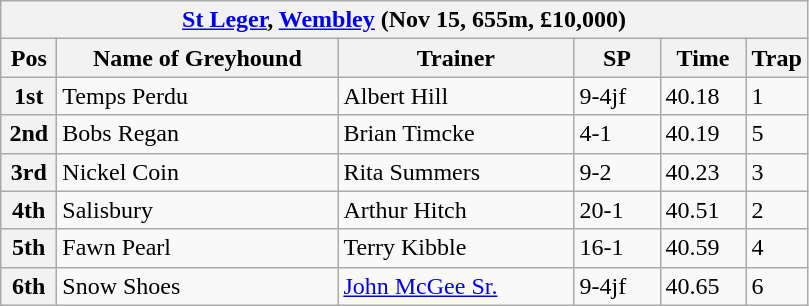<table class="wikitable">
<tr>
<th colspan="6"><a href='#'>St Leger</a>, <a href='#'>Wembley</a> (Nov 15, 655m, £10,000)</th>
</tr>
<tr>
<th width=30>Pos</th>
<th width=180>Name of Greyhound</th>
<th width=150>Trainer</th>
<th width=50>SP</th>
<th width=50>Time</th>
<th width=30>Trap</th>
</tr>
<tr>
<th>1st</th>
<td>Temps Perdu</td>
<td>Albert Hill</td>
<td>9-4jf</td>
<td>40.18</td>
<td>1</td>
</tr>
<tr>
<th>2nd</th>
<td>Bobs Regan</td>
<td>Brian Timcke</td>
<td>4-1</td>
<td>40.19</td>
<td>5</td>
</tr>
<tr>
<th>3rd</th>
<td>Nickel Coin</td>
<td>Rita Summers</td>
<td>9-2</td>
<td>40.23</td>
<td>3</td>
</tr>
<tr>
<th>4th</th>
<td>Salisbury</td>
<td>Arthur Hitch</td>
<td>20-1</td>
<td>40.51</td>
<td>2</td>
</tr>
<tr>
<th>5th</th>
<td>Fawn Pearl</td>
<td>Terry Kibble</td>
<td>16-1</td>
<td>40.59</td>
<td>4</td>
</tr>
<tr>
<th>6th</th>
<td>Snow Shoes</td>
<td><a href='#'>John McGee Sr.</a></td>
<td>9-4jf</td>
<td>40.65</td>
<td>6</td>
</tr>
</table>
